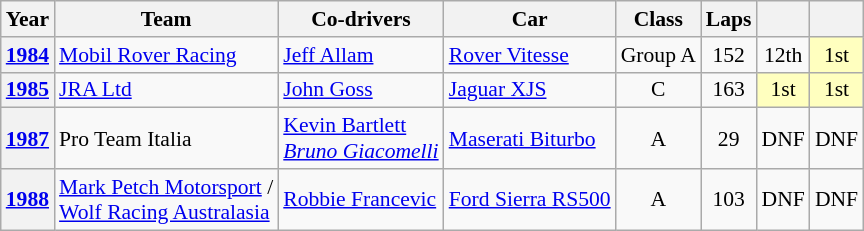<table class="wikitable" style="text-align:center; font-size:90%">
<tr>
<th>Year</th>
<th>Team</th>
<th>Co-drivers</th>
<th>Car</th>
<th>Class</th>
<th>Laps</th>
<th></th>
<th></th>
</tr>
<tr>
<th><a href='#'>1984</a></th>
<td align="left"> <a href='#'>Mobil Rover Racing</a></td>
<td align="left"> <a href='#'>Jeff Allam</a></td>
<td align="left"><a href='#'>Rover Vitesse</a></td>
<td>Group A</td>
<td>152</td>
<td>12th</td>
<td style="background:#ffffbf;">1st</td>
</tr>
<tr>
<th><a href='#'>1985</a></th>
<td align="left"> <a href='#'>JRA Ltd</a></td>
<td align="left"> <a href='#'>John Goss</a></td>
<td align="left"><a href='#'>Jaguar XJS</a></td>
<td>C</td>
<td>163</td>
<td style="background:#ffffbf;">1st</td>
<td style="background:#ffffbf;">1st</td>
</tr>
<tr>
<th><a href='#'>1987</a></th>
<td align="left"> Pro Team Italia</td>
<td align="left"> <a href='#'>Kevin Bartlett</a><br> <em><a href='#'>Bruno Giacomelli</a></em></td>
<td align="left"><a href='#'>Maserati Biturbo</a></td>
<td>A</td>
<td>29</td>
<td>DNF</td>
<td>DNF</td>
</tr>
<tr>
<th><a href='#'>1988</a></th>
<td align="left"> <a href='#'>Mark Petch Motorsport</a> /<br> <a href='#'>Wolf Racing Australasia</a></td>
<td align="left"> <a href='#'>Robbie Francevic</a></td>
<td align="left"><a href='#'>Ford Sierra RS500</a></td>
<td>A</td>
<td>103</td>
<td>DNF</td>
<td>DNF</td>
</tr>
</table>
